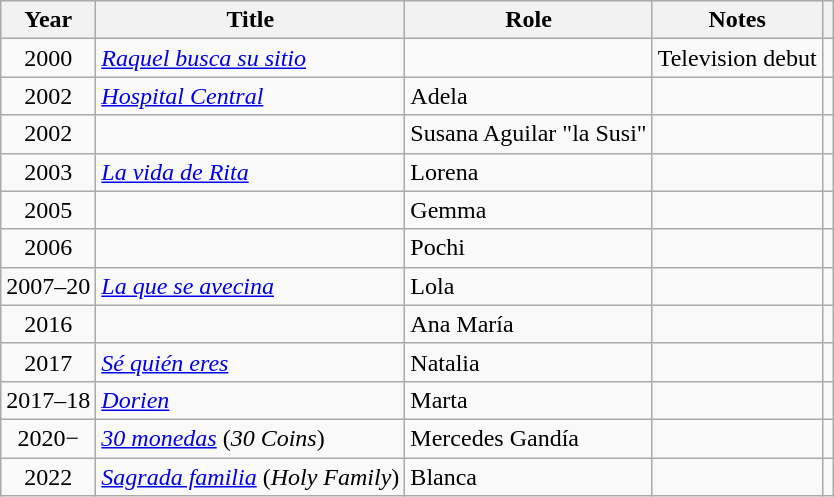<table class="wikitable">
<tr>
<th>Year</th>
<th>Title</th>
<th>Role</th>
<th>Notes</th>
<th></th>
</tr>
<tr>
<td align = "center">2000</td>
<td><em><a href='#'>Raquel busca su sitio</a></em></td>
<td></td>
<td>Television debut</td>
<td align = "center"></td>
</tr>
<tr>
<td align = "center">2002</td>
<td><em><a href='#'>Hospital Central</a></em></td>
<td>Adela</td>
<td></td>
<td align = "center"></td>
</tr>
<tr>
<td align = "center">2002</td>
<td><em></em></td>
<td>Susana Aguilar "la Susi"</td>
<td></td>
<td align = "center"></td>
</tr>
<tr>
<td align = "center">2003</td>
<td><em><a href='#'>La vida de Rita</a></em></td>
<td>Lorena</td>
<td></td>
<td align = "center"></td>
</tr>
<tr>
<td align = "center">2005</td>
<td><em></em></td>
<td>Gemma</td>
<td></td>
<td align = "center"></td>
</tr>
<tr>
<td align = "center">2006</td>
<td><em></em></td>
<td>Pochi</td>
<td></td>
<td align = "center"></td>
</tr>
<tr>
<td align = "center">2007–20</td>
<td><em><a href='#'>La que se avecina</a></em></td>
<td>Lola</td>
<td></td>
<td align = "center"></td>
</tr>
<tr>
<td align = "center">2016</td>
<td><em></em></td>
<td>Ana María</td>
<td></td>
<td align = "center"></td>
</tr>
<tr>
<td align = "center">2017</td>
<td><em><a href='#'>Sé quién eres</a></em></td>
<td>Natalia</td>
<td></td>
<td align = "center"></td>
</tr>
<tr>
<td align = "center">2017–18</td>
<td><em><a href='#'>Dorien</a></em></td>
<td>Marta</td>
<td></td>
<td align = "center"></td>
</tr>
<tr>
<td align = "center">2020−</td>
<td><em><a href='#'>30 monedas</a></em> (<em>30 Coins</em>)</td>
<td>Mercedes Gandía</td>
<td></td>
<td align = "center"></td>
</tr>
<tr>
<td align = "center">2022</td>
<td><em><a href='#'>Sagrada familia</a></em> (<em>Holy Family</em>)</td>
<td>Blanca</td>
<td></td>
<td align = "center"></td>
</tr>
</table>
